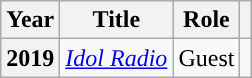<table class="wikitable plainrowheaders sortable"  style=font-size:100%>
<tr>
<th scope="col">Year</th>
<th scope="col">Title</th>
<th scope="col">Role</th>
<th scope="col" class="unsortable"></th>
</tr>
<tr>
<th scope="row">2019</th>
<td><em><a href='#'>Idol Radio</a></em></td>
<td>Guest</td>
<td style="text-align:center;"></td>
</tr>
</table>
